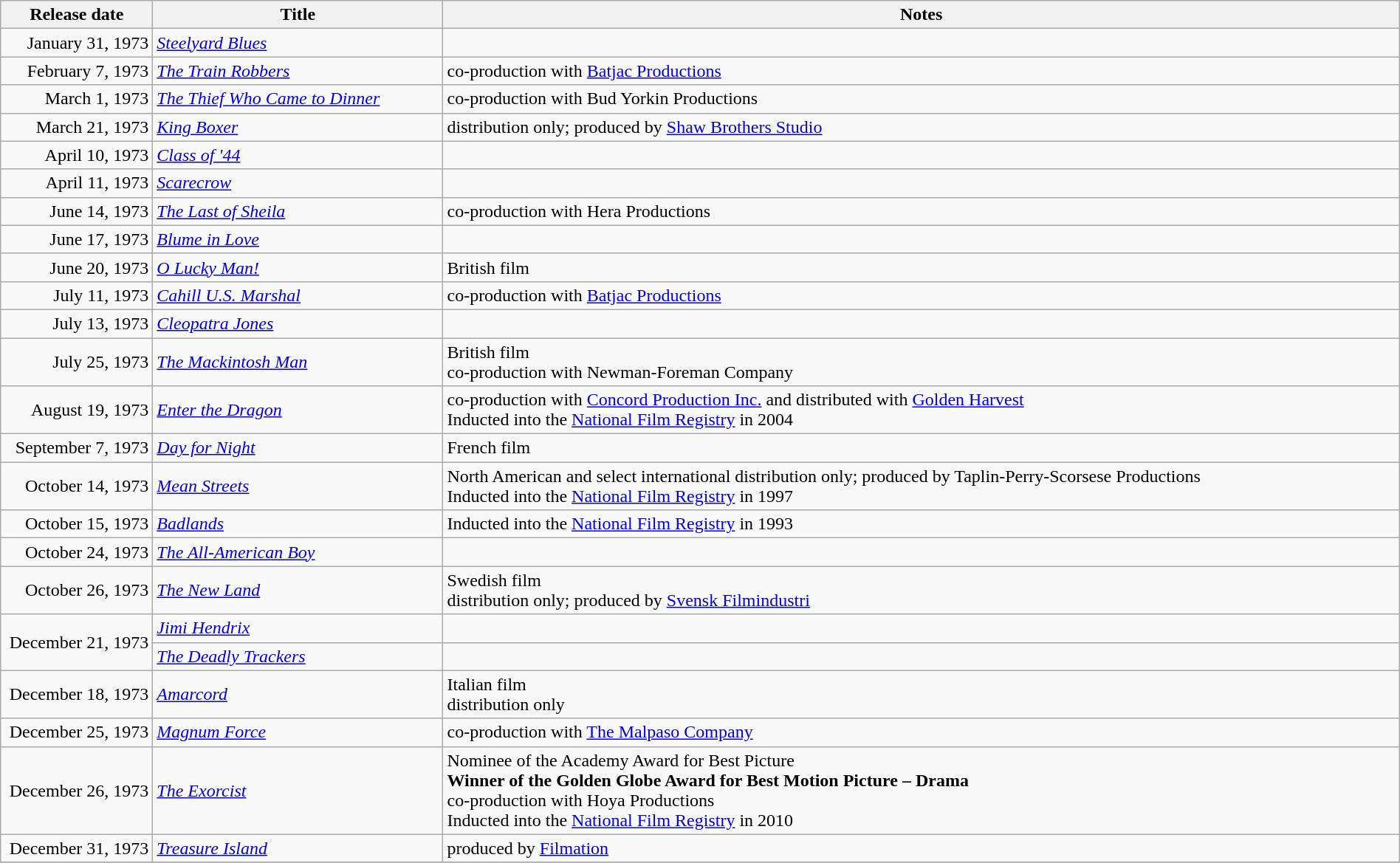<table class="wikitable sortable" style="width:100%;">
<tr>
<th scope="col" style="width:130px;">Release date</th>
<th>Title</th>
<th>Notes</th>
</tr>
<tr>
<td style="text-align:right;">January 31, 1973</td>
<td><em><a href='#'>Steelyard Blues</a></em></td>
<td></td>
</tr>
<tr>
<td style="text-align:right;">February 7, 1973</td>
<td><em><a href='#'>The Train Robbers</a></em></td>
<td>co-production with <a href='#'>Batjac Productions</a></td>
</tr>
<tr>
<td style="text-align:right;">March 1, 1973</td>
<td><em><a href='#'>The Thief Who Came to Dinner</a></em></td>
<td>co-production with Bud Yorkin Productions</td>
</tr>
<tr>
<td style="text-align:right;">March 21, 1973</td>
<td><em><a href='#'>King Boxer</a></em></td>
<td>distribution only; produced by <a href='#'>Shaw Brothers Studio</a></td>
</tr>
<tr>
<td style="text-align:right;">April 10, 1973</td>
<td><em><a href='#'>Class of '44</a></em></td>
<td></td>
</tr>
<tr>
<td style="text-align:right;">April 11, 1973</td>
<td><em><a href='#'>Scarecrow</a></em></td>
<td></td>
</tr>
<tr>
<td style="text-align:right;">June 14, 1973</td>
<td><em><a href='#'>The Last of Sheila</a></em></td>
<td>co-production with Hera Productions</td>
</tr>
<tr>
<td style="text-align:right;">June 17, 1973</td>
<td><em><a href='#'>Blume in Love</a></em></td>
<td></td>
</tr>
<tr>
<td style="text-align:right;">June 20, 1973</td>
<td><em><a href='#'>O Lucky Man!</a></em></td>
<td>British film</td>
</tr>
<tr>
<td style="text-align:right;">July 11, 1973</td>
<td><em><a href='#'>Cahill U.S. Marshal</a></em></td>
<td>co-production with <a href='#'>Batjac Productions</a></td>
</tr>
<tr>
<td style="text-align:right;">July 13, 1973</td>
<td><em><a href='#'>Cleopatra Jones</a></em></td>
<td></td>
</tr>
<tr>
<td style="text-align:right;">July 25, 1973</td>
<td><em><a href='#'>The Mackintosh Man</a></em></td>
<td>British film<br>co-production with Newman-Foreman Company</td>
</tr>
<tr>
<td style="text-align:right;">August 19, 1973</td>
<td><em><a href='#'>Enter the Dragon</a></em></td>
<td>co-production with <a href='#'>Concord Production Inc.</a> and distributed with <a href='#'>Golden Harvest</a><br>Inducted into the <a href='#'>National Film Registry</a> in 2004</td>
</tr>
<tr>
<td style="text-align:right;">September 7, 1973</td>
<td><em><a href='#'>Day for Night</a></em></td>
<td>French film</td>
</tr>
<tr>
<td style="text-align:right;">October 14, 1973</td>
<td><em><a href='#'>Mean Streets</a></em></td>
<td>North American and select international distribution only; produced by Taplin-Perry-Scorsese Productions<br>Inducted into the <a href='#'>National Film Registry</a> in 1997</td>
</tr>
<tr>
<td style="text-align:right;">October 15, 1973</td>
<td><em><a href='#'>Badlands</a></em></td>
<td>Inducted into the <a href='#'>National Film Registry</a> in 1993</td>
</tr>
<tr>
<td style="text-align:right;">October 24, 1973</td>
<td><em><a href='#'>The All-American Boy</a></em></td>
<td></td>
</tr>
<tr>
<td style="text-align:right;">October 26, 1973</td>
<td><em><a href='#'>The New Land</a></em></td>
<td>Swedish film<br>distribution only; produced by <a href='#'>Svensk Filmindustri</a></td>
</tr>
<tr>
<td style="text-align:right;" rowspan="2">December 21, 1973</td>
<td><em><a href='#'>Jimi Hendrix</a></em></td>
<td></td>
</tr>
<tr>
<td><em><a href='#'>The Deadly Trackers</a></em></td>
<td></td>
</tr>
<tr>
<td style="text-align:right;">December 18, 1973</td>
<td><em><a href='#'>Amarcord</a></em></td>
<td>Italian film<br>distribution only</td>
</tr>
<tr>
<td style="text-align:right;">December 25, 1973</td>
<td><em><a href='#'>Magnum Force</a></em></td>
<td>co-production with <a href='#'>The Malpaso Company</a></td>
</tr>
<tr>
<td style="text-align:right;">December 26, 1973</td>
<td><em><a href='#'>The Exorcist</a></em></td>
<td>Nominee of the Academy Award for Best Picture<br><strong>Winner of the Golden Globe Award for Best Motion Picture – Drama</strong><br>co-production with Hoya Productions<br>Inducted into the <a href='#'>National Film Registry</a> in 2010</td>
</tr>
<tr>
<td style="text-align:right;">December 31, 1973</td>
<td><em><a href='#'>Treasure Island</a></em></td>
<td>produced by <a href='#'>Filmation</a></td>
</tr>
<tr>
</tr>
</table>
